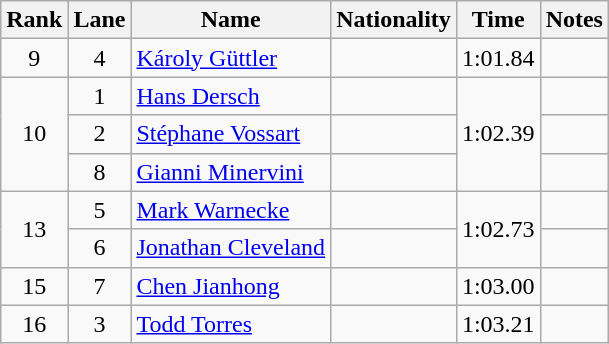<table class="wikitable sortable" style="text-align:center">
<tr>
<th>Rank</th>
<th>Lane</th>
<th>Name</th>
<th>Nationality</th>
<th>Time</th>
<th>Notes</th>
</tr>
<tr>
<td>9</td>
<td>4</td>
<td align=left><a href='#'>Károly Güttler</a></td>
<td align=left></td>
<td>1:01.84</td>
<td></td>
</tr>
<tr>
<td rowspan=3>10</td>
<td>1</td>
<td align=left><a href='#'>Hans Dersch</a></td>
<td align=left></td>
<td rowspan=3>1:02.39</td>
<td></td>
</tr>
<tr>
<td>2</td>
<td align=left><a href='#'>Stéphane Vossart</a></td>
<td align=left></td>
<td></td>
</tr>
<tr>
<td>8</td>
<td align=left><a href='#'>Gianni Minervini</a></td>
<td align=left></td>
<td></td>
</tr>
<tr>
<td rowspan=2>13</td>
<td>5</td>
<td align=left><a href='#'>Mark Warnecke</a></td>
<td align=left></td>
<td rowspan=2>1:02.73</td>
<td></td>
</tr>
<tr>
<td>6</td>
<td align=left><a href='#'>Jonathan Cleveland</a></td>
<td align=left></td>
<td></td>
</tr>
<tr>
<td>15</td>
<td>7</td>
<td align=left><a href='#'>Chen Jianhong</a></td>
<td align=left></td>
<td>1:03.00</td>
<td></td>
</tr>
<tr>
<td>16</td>
<td>3</td>
<td align=left><a href='#'>Todd Torres</a></td>
<td align=left></td>
<td>1:03.21</td>
<td></td>
</tr>
</table>
